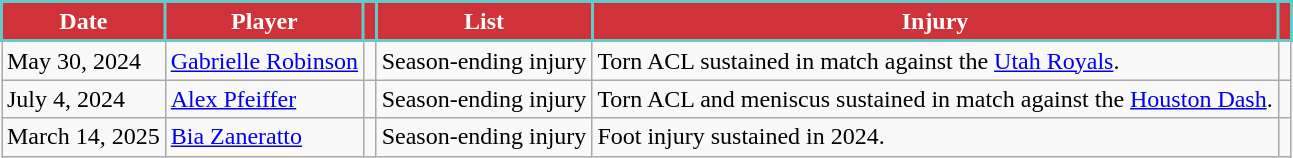<table class="wikitable sortable" style="text-align:left;">
<tr>
<th style="background:#CF3339; color:#FFF; border:2px solid #62CBC9;" width:150px;" data-sort-type="date">Date</th>
<th style="background:#CF3339; color:#FFF; border:2px solid #62CBC9;" width:200px;">Player</th>
<th style="background:#CF3339; color:#FFF; border:2px solid #62CBC9;" width:55px;"></th>
<th style="background:#CF3339; color:#FFF; border:2px solid #62CBC9;" width:200px;">List</th>
<th style="background:#CF3339; color:#FFF; border:2px solid #62CBC9;" width:450px;">Injury</th>
<th style="background:#CF3339; color:#FFF; border:2px solid #62CBC9;" width:30px;"></th>
</tr>
<tr>
<td>May 30, 2024</td>
<td> <a href='#'>Gabrielle Robinson</a></td>
<td align="center"></td>
<td>Season-ending injury</td>
<td>Torn ACL sustained in match against the <a href='#'>Utah Royals</a>.</td>
<td></td>
</tr>
<tr>
<td>July 4, 2024</td>
<td> <a href='#'>Alex Pfeiffer</a></td>
<td></td>
<td>Season-ending injury</td>
<td>Torn ACL and meniscus sustained in match against the <a href='#'>Houston Dash</a>.</td>
<td></td>
</tr>
<tr>
<td>March 14, 2025</td>
<td> <a href='#'>Bia Zaneratto</a></td>
<td></td>
<td>Season-ending injury</td>
<td>Foot injury sustained in 2024.</td>
<td></td>
</tr>
</table>
